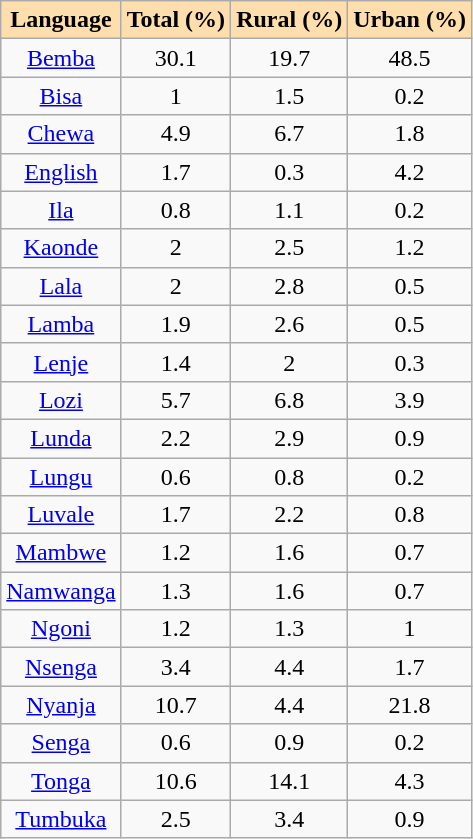<table class="wikitable sortable collapsible" style="text-align: right;">
<tr>
<th style="background:navajowhite;">Language</th>
<th style="background:navajowhite;">Total (%)</th>
<th style="background:navajowhite;">Rural (%)</th>
<th style="background:navajowhite;">Urban (%)</th>
</tr>
<tr align ="center">
<td><a href='#'>Bemba</a></td>
<td>30.1</td>
<td>19.7</td>
<td>48.5</td>
</tr>
<tr align ="center">
<td><a href='#'>Bisa</a></td>
<td>1</td>
<td>1.5</td>
<td>0.2</td>
</tr>
<tr align ="center">
<td><a href='#'>Chewa</a></td>
<td>4.9</td>
<td>6.7</td>
<td>1.8</td>
</tr>
<tr align ="center">
<td><a href='#'>English</a></td>
<td>1.7</td>
<td>0.3</td>
<td>4.2</td>
</tr>
<tr align ="center">
<td><a href='#'>Ila</a></td>
<td>0.8</td>
<td>1.1</td>
<td>0.2</td>
</tr>
<tr align ="center">
<td><a href='#'>Kaonde</a></td>
<td>2</td>
<td>2.5</td>
<td>1.2</td>
</tr>
<tr align ="center">
<td><a href='#'>Lala</a></td>
<td>2</td>
<td>2.8</td>
<td>0.5</td>
</tr>
<tr align ="center">
<td><a href='#'>Lamba</a></td>
<td>1.9</td>
<td>2.6</td>
<td>0.5</td>
</tr>
<tr align ="center">
<td><a href='#'>Lenje</a></td>
<td>1.4</td>
<td>2</td>
<td>0.3</td>
</tr>
<tr align ="center">
<td><a href='#'>Lozi</a></td>
<td>5.7</td>
<td>6.8</td>
<td>3.9</td>
</tr>
<tr align ="center">
<td><a href='#'>Lunda</a></td>
<td>2.2</td>
<td>2.9</td>
<td>0.9</td>
</tr>
<tr align ="center">
<td><a href='#'>Lungu</a></td>
<td>0.6</td>
<td>0.8</td>
<td>0.2</td>
</tr>
<tr align ="center">
<td><a href='#'>Luvale</a></td>
<td>1.7</td>
<td>2.2</td>
<td>0.8</td>
</tr>
<tr align ="center">
<td><a href='#'>Mambwe</a></td>
<td>1.2</td>
<td>1.6</td>
<td>0.7</td>
</tr>
<tr align ="center">
<td><a href='#'>Namwanga</a></td>
<td>1.3</td>
<td>1.6</td>
<td>0.7</td>
</tr>
<tr align ="center">
<td><a href='#'>Ngoni</a></td>
<td>1.2</td>
<td>1.3</td>
<td>1</td>
</tr>
<tr align ="center">
<td><a href='#'>Nsenga</a></td>
<td>3.4</td>
<td>4.4</td>
<td>1.7</td>
</tr>
<tr align ="center">
<td><a href='#'>Nyanja</a></td>
<td>10.7</td>
<td>4.4</td>
<td>21.8</td>
</tr>
<tr align ="center">
<td><a href='#'>Senga</a></td>
<td>0.6</td>
<td>0.9</td>
<td>0.2</td>
</tr>
<tr align ="center">
<td><a href='#'>Tonga</a></td>
<td>10.6</td>
<td>14.1</td>
<td>4.3</td>
</tr>
<tr align ="center">
<td><a href='#'>Tumbuka</a></td>
<td>2.5</td>
<td>3.4</td>
<td>0.9</td>
</tr>
</table>
